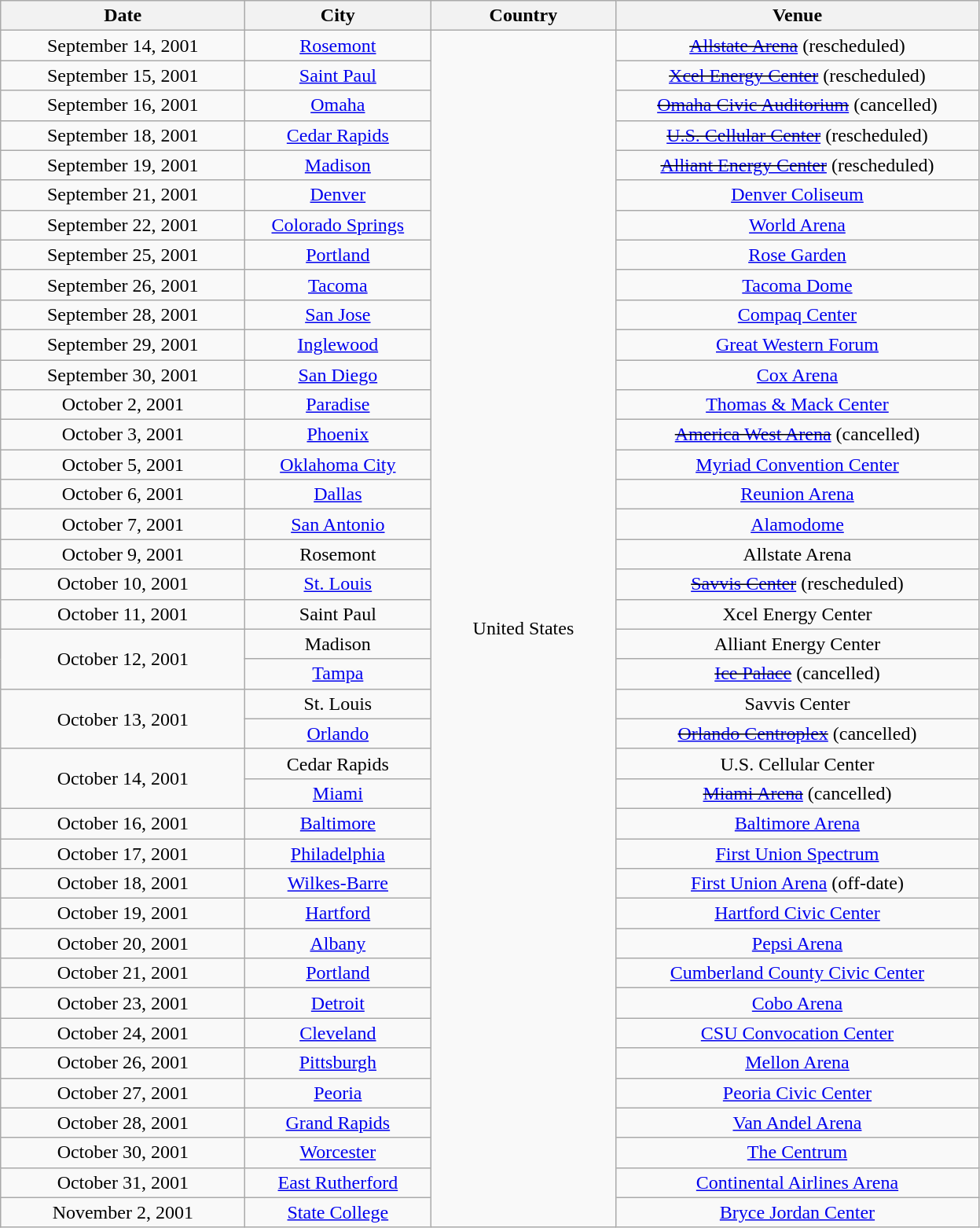<table class="wikitable" style="text-align:center;">
<tr>
<th width="200">Date</th>
<th width="150">City</th>
<th width="150">Country</th>
<th width="300">Venue</th>
</tr>
<tr>
<td>September 14, 2001</td>
<td><a href='#'>Rosemont</a></td>
<td rowspan="40">United States</td>
<td><s><a href='#'>Allstate Arena</a></s> (rescheduled)</td>
</tr>
<tr>
<td>September 15, 2001</td>
<td><a href='#'>Saint Paul</a></td>
<td><s><a href='#'>Xcel Energy Center</a></s> (rescheduled)</td>
</tr>
<tr>
<td>September 16, 2001</td>
<td><a href='#'>Omaha</a></td>
<td><s><a href='#'>Omaha Civic Auditorium</a></s> (cancelled)</td>
</tr>
<tr>
<td>September 18, 2001</td>
<td><a href='#'>Cedar Rapids</a></td>
<td><s><a href='#'>U.S. Cellular Center</a></s> (rescheduled)</td>
</tr>
<tr>
<td>September 19, 2001</td>
<td><a href='#'>Madison</a></td>
<td><s><a href='#'>Alliant Energy Center</a></s> (rescheduled)</td>
</tr>
<tr>
<td>September 21, 2001</td>
<td><a href='#'>Denver</a></td>
<td><a href='#'>Denver Coliseum</a></td>
</tr>
<tr>
<td>September 22, 2001</td>
<td><a href='#'>Colorado Springs</a></td>
<td><a href='#'>World Arena</a></td>
</tr>
<tr>
<td>September 25, 2001</td>
<td><a href='#'>Portland</a></td>
<td><a href='#'>Rose Garden</a></td>
</tr>
<tr>
<td>September 26, 2001</td>
<td><a href='#'>Tacoma</a></td>
<td><a href='#'>Tacoma Dome</a></td>
</tr>
<tr>
<td>September 28, 2001</td>
<td><a href='#'>San Jose</a></td>
<td><a href='#'>Compaq Center</a></td>
</tr>
<tr>
<td>September 29, 2001</td>
<td><a href='#'>Inglewood</a></td>
<td><a href='#'>Great Western Forum</a></td>
</tr>
<tr>
<td>September 30, 2001</td>
<td><a href='#'>San Diego</a></td>
<td><a href='#'>Cox Arena</a></td>
</tr>
<tr>
<td>October 2, 2001</td>
<td><a href='#'>Paradise</a></td>
<td><a href='#'>Thomas & Mack Center</a></td>
</tr>
<tr>
<td>October 3, 2001</td>
<td><a href='#'>Phoenix</a></td>
<td><s><a href='#'>America West Arena</a></s> (cancelled)</td>
</tr>
<tr>
<td>October 5, 2001</td>
<td><a href='#'>Oklahoma City</a></td>
<td><a href='#'>Myriad Convention Center</a></td>
</tr>
<tr>
<td>October 6, 2001</td>
<td><a href='#'>Dallas</a></td>
<td><a href='#'>Reunion Arena</a></td>
</tr>
<tr>
<td>October 7, 2001</td>
<td><a href='#'>San Antonio</a></td>
<td><a href='#'>Alamodome</a></td>
</tr>
<tr>
<td>October 9, 2001</td>
<td>Rosemont</td>
<td>Allstate Arena</td>
</tr>
<tr>
<td>October 10, 2001</td>
<td><a href='#'>St. Louis</a></td>
<td><s><a href='#'>Savvis Center</a></s> (rescheduled)</td>
</tr>
<tr>
<td>October 11, 2001</td>
<td>Saint Paul</td>
<td>Xcel Energy Center</td>
</tr>
<tr>
<td rowspan="2">October 12, 2001</td>
<td>Madison</td>
<td>Alliant Energy Center</td>
</tr>
<tr>
<td><a href='#'>Tampa</a></td>
<td><s><a href='#'>Ice Palace</a></s> (cancelled)</td>
</tr>
<tr>
<td rowspan="2">October 13, 2001</td>
<td>St. Louis</td>
<td>Savvis Center</td>
</tr>
<tr>
<td><a href='#'>Orlando</a></td>
<td><s><a href='#'>Orlando Centroplex</a></s> (cancelled)</td>
</tr>
<tr>
<td rowspan="2">October 14, 2001</td>
<td>Cedar Rapids</td>
<td>U.S. Cellular Center</td>
</tr>
<tr>
<td><a href='#'>Miami</a></td>
<td><s><a href='#'>Miami Arena</a></s> (cancelled)</td>
</tr>
<tr>
<td>October 16, 2001</td>
<td><a href='#'>Baltimore</a></td>
<td><a href='#'>Baltimore Arena</a></td>
</tr>
<tr>
<td>October 17, 2001</td>
<td><a href='#'>Philadelphia</a></td>
<td><a href='#'>First Union Spectrum</a></td>
</tr>
<tr>
<td>October 18, 2001</td>
<td><a href='#'>Wilkes-Barre</a></td>
<td><a href='#'>First Union Arena</a> (off-date)</td>
</tr>
<tr>
<td>October 19, 2001</td>
<td><a href='#'>Hartford</a></td>
<td><a href='#'>Hartford Civic Center</a></td>
</tr>
<tr>
<td>October 20, 2001</td>
<td><a href='#'>Albany</a></td>
<td><a href='#'>Pepsi Arena</a></td>
</tr>
<tr>
<td>October 21, 2001</td>
<td><a href='#'>Portland</a></td>
<td><a href='#'>Cumberland County Civic Center</a></td>
</tr>
<tr>
<td>October 23, 2001</td>
<td><a href='#'>Detroit</a></td>
<td><a href='#'>Cobo Arena</a></td>
</tr>
<tr>
<td>October 24, 2001</td>
<td><a href='#'>Cleveland</a></td>
<td><a href='#'>CSU Convocation Center</a></td>
</tr>
<tr>
<td>October 26, 2001</td>
<td><a href='#'>Pittsburgh</a></td>
<td><a href='#'>Mellon Arena</a></td>
</tr>
<tr>
<td>October 27, 2001</td>
<td><a href='#'>Peoria</a></td>
<td><a href='#'>Peoria Civic Center</a></td>
</tr>
<tr>
<td>October 28, 2001</td>
<td><a href='#'>Grand Rapids</a></td>
<td><a href='#'>Van Andel Arena</a></td>
</tr>
<tr>
<td>October 30, 2001</td>
<td><a href='#'>Worcester</a></td>
<td><a href='#'>The Centrum</a></td>
</tr>
<tr>
<td>October 31, 2001</td>
<td><a href='#'>East Rutherford</a></td>
<td><a href='#'>Continental Airlines Arena</a></td>
</tr>
<tr>
<td>November 2, 2001</td>
<td><a href='#'>State College</a></td>
<td><a href='#'>Bryce Jordan Center</a></td>
</tr>
</table>
